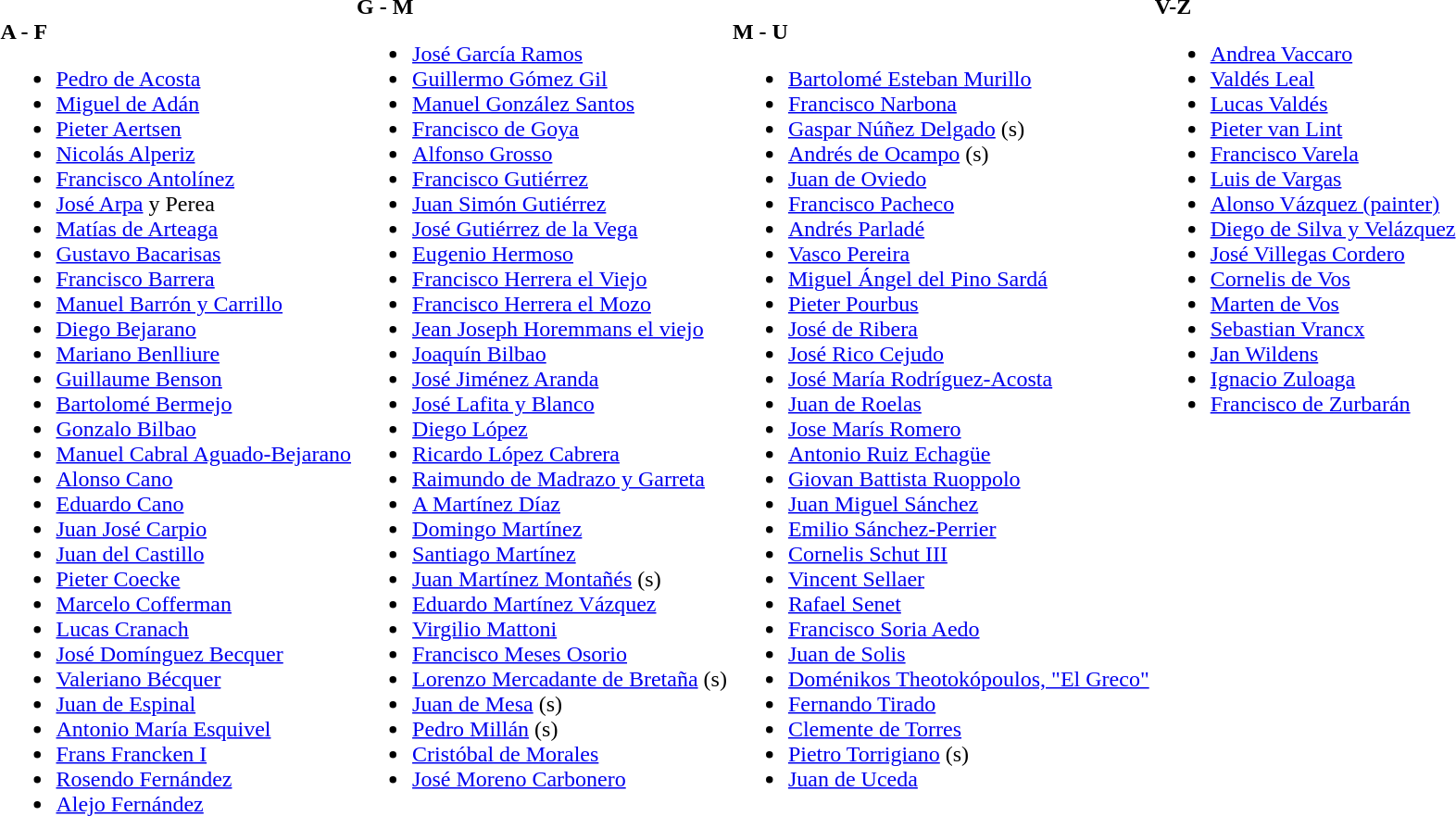<table>
<tr style="vertical-align: top;">
<td><br><strong>A - F</strong><ul><li><a href='#'>Pedro de Acosta</a></li><li><a href='#'>Miguel de Adán</a></li><li><a href='#'>Pieter Aertsen</a></li><li><a href='#'>Nicolás Alperiz</a></li><li><a href='#'>Francisco Antolínez</a></li><li><a href='#'>José Arpa</a> y Perea</li><li><a href='#'>Matías de Arteaga</a></li><li><a href='#'>Gustavo Bacarisas</a></li><li><a href='#'>Francisco Barrera</a></li><li><a href='#'>Manuel Barrón y Carrillo</a></li><li><a href='#'>Diego Bejarano</a></li><li><a href='#'>Mariano Benlliure</a></li><li><a href='#'>Guillaume Benson</a></li><li><a href='#'>Bartolomé Bermejo</a></li><li><a href='#'>Gonzalo Bilbao</a></li><li><a href='#'>Manuel Cabral Aguado-Bejarano</a></li><li><a href='#'>Alonso Cano</a></li><li><a href='#'>Eduardo Cano</a></li><li><a href='#'>Juan José Carpio</a></li><li><a href='#'>Juan del Castillo</a></li><li><a href='#'>Pieter Coecke</a></li><li><a href='#'>Marcelo Cofferman</a></li><li><a href='#'>Lucas Cranach</a></li><li><a href='#'>José Domínguez Becquer</a></li><li><a href='#'>Valeriano Bécquer</a></li><li><a href='#'>Juan de Espinal</a></li><li><a href='#'>Antonio María Esquivel</a></li><li><a href='#'>Frans Francken I</a></li><li><a href='#'>Rosendo Fernández</a></li><li><a href='#'>Alejo Fernández</a></li></ul></td><td>
<strong>G - M</strong><ul><li><a href='#'>José García Ramos</a></li><li><a href='#'>Guillermo Gómez Gil</a></li><li><a href='#'>Manuel González Santos</a></li><li><a href='#'>Francisco de Goya</a></li><li><a href='#'>Alfonso Grosso</a></li><li><a href='#'>Francisco Gutiérrez</a></li><li><a href='#'>Juan Simón Gutiérrez</a></li><li><a href='#'>José Gutiérrez de la Vega</a></li><li><a href='#'>Eugenio Hermoso</a></li><li><a href='#'>Francisco Herrera el Viejo</a></li><li><a href='#'>Francisco Herrera el Mozo</a></li><li><a href='#'>Jean Joseph Horemmans el viejo</a></li><li><a href='#'>Joaquín Bilbao</a></li><li><a href='#'>José Jiménez Aranda</a></li><li><a href='#'>José Lafita y Blanco</a></li><li><a href='#'>Diego López</a></li><li><a href='#'>Ricardo López Cabrera</a></li><li><a href='#'>Raimundo de Madrazo y Garreta</a></li><li><a href='#'>A Martínez Díaz</a></li><li><a href='#'>Domingo Martínez</a></li><li><a href='#'>Santiago Martínez</a></li><li><a href='#'>Juan Martínez Montañés</a> (s)</li><li><a href='#'>Eduardo Martínez Vázquez</a></li><li><a href='#'>Virgilio Mattoni</a></li><li><a href='#'>Francisco Meses Osorio</a></li><li><a href='#'>Lorenzo Mercadante de Bretaña</a> (s)</li><li><a href='#'>Juan de Mesa</a> (s)</li><li><a href='#'>Pedro Millán</a> (s)</li><li><a href='#'>Cristóbal de Morales</a></li><li><a href='#'>José Moreno Carbonero</a></li></ul></td><td><br><strong>M - U</strong><ul><li><a href='#'>Bartolomé Esteban Murillo</a></li><li><a href='#'>Francisco Narbona</a></li><li><a href='#'>Gaspar Núñez Delgado</a> (s)</li><li><a href='#'>Andrés de Ocampo</a> (s)</li><li><a href='#'>Juan de Oviedo</a></li><li><a href='#'>Francisco Pacheco</a></li><li><a href='#'>Andrés Parladé</a></li><li><a href='#'>Vasco Pereira</a></li><li><a href='#'>Miguel Ángel del Pino Sardá</a></li><li><a href='#'>Pieter Pourbus</a></li><li><a href='#'>José de Ribera</a></li><li><a href='#'>José Rico Cejudo</a></li><li><a href='#'>José María Rodríguez-Acosta</a></li><li><a href='#'>Juan de Roelas</a></li><li><a href='#'>Jose Marís Romero</a></li><li><a href='#'>Antonio Ruiz Echagüe</a></li><li><a href='#'>Giovan Battista Ruoppolo</a></li><li><a href='#'>Juan Miguel Sánchez</a></li><li><a href='#'>Emilio Sánchez-Perrier</a></li><li><a href='#'>Cornelis Schut III</a></li><li><a href='#'>Vincent Sellaer</a></li><li><a href='#'>Rafael Senet</a></li><li><a href='#'>Francisco Soria Aedo</a></li><li><a href='#'>Juan de Solis</a></li><li><a href='#'>Doménikos Theotokópoulos, "El Greco"</a></li><li><a href='#'>Fernando Tirado</a></li><li><a href='#'>Clemente de Torres</a></li><li><a href='#'>Pietro Torrigiano</a> (s)</li><li><a href='#'>Juan de Uceda</a></li></ul></td><td>
<strong>V-Z</strong><ul><li><a href='#'>Andrea Vaccaro</a></li><li><a href='#'>Valdés Leal</a></li><li><a href='#'>Lucas Valdés</a></li><li><a href='#'>Pieter van Lint</a></li><li><a href='#'>Francisco Varela</a></li><li><a href='#'>Luis de Vargas</a></li><li><a href='#'>Alonso Vázquez (painter)</a></li><li><a href='#'>Diego de Silva y Velázquez</a></li><li><a href='#'>José Villegas Cordero</a></li><li><a href='#'>Cornelis de Vos</a></li><li><a href='#'>Marten de Vos</a></li><li><a href='#'>Sebastian Vrancx</a></li><li><a href='#'>Jan Wildens</a></li><li><a href='#'>Ignacio Zuloaga</a></li><li><a href='#'>Francisco de Zurbarán</a></li></ul></td>
</tr>
</table>
